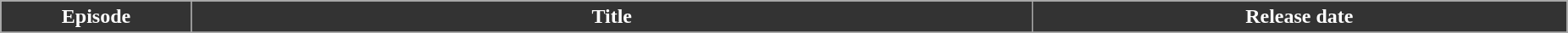<table class="wikitable plainrowheaders" style="background: #FFFFFF;" style="width:100%">
<tr>
<th scope="col" style="background:#333; color:#fff; width:5%;">Episode</th>
<th scope="col" style="background:#333; color:#fff; width:22%;">Title</th>
<th scope="col" style="background:#333; color:#fff; width:14%;">Release date</th>
</tr>
<tr>
</tr>
</table>
